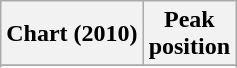<table class="wikitable sortable plainrowheaders">
<tr>
<th scope="col">Chart (2010)</th>
<th scope="col">Peak<br>position</th>
</tr>
<tr>
</tr>
<tr>
</tr>
<tr>
</tr>
<tr>
</tr>
<tr>
</tr>
<tr>
</tr>
</table>
